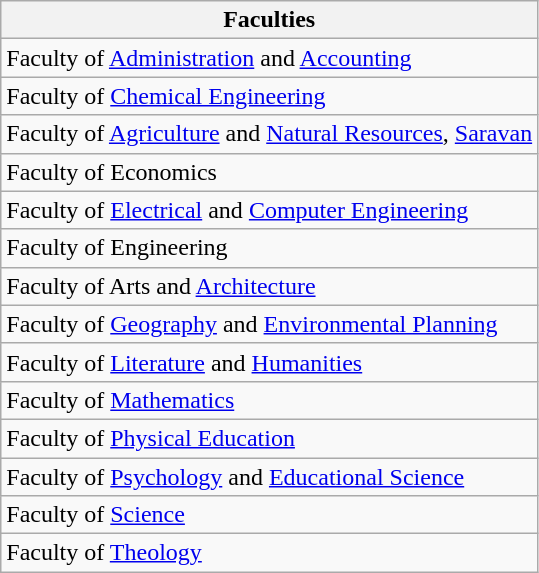<table class="wikitable">
<tr>
<th>Faculties</th>
</tr>
<tr>
<td>Faculty of <a href='#'>Administration</a> and <a href='#'>Accounting</a></td>
</tr>
<tr>
<td>Faculty of <a href='#'>Chemical Engineering</a></td>
</tr>
<tr>
<td>Faculty of <a href='#'>Agriculture</a> and <a href='#'>Natural Resources</a>, <a href='#'>Saravan</a></td>
</tr>
<tr>
<td>Faculty of Economics</td>
</tr>
<tr>
<td>Faculty of <a href='#'>Electrical</a> and <a href='#'>Computer Engineering</a></td>
</tr>
<tr>
<td>Faculty of Engineering</td>
</tr>
<tr>
<td>Faculty of Arts and <a href='#'>Architecture</a></td>
</tr>
<tr>
<td>Faculty of <a href='#'>Geography</a> and <a href='#'>Environmental Planning</a></td>
</tr>
<tr>
<td>Faculty of <a href='#'>Literature</a> and <a href='#'>Humanities</a></td>
</tr>
<tr>
<td>Faculty of <a href='#'>Mathematics</a></td>
</tr>
<tr>
<td>Faculty of <a href='#'>Physical Education</a></td>
</tr>
<tr>
<td>Faculty of <a href='#'>Psychology</a> and <a href='#'>Educational Science</a></td>
</tr>
<tr>
<td>Faculty of <a href='#'>Science</a></td>
</tr>
<tr>
<td>Faculty of <a href='#'>Theology</a></td>
</tr>
</table>
